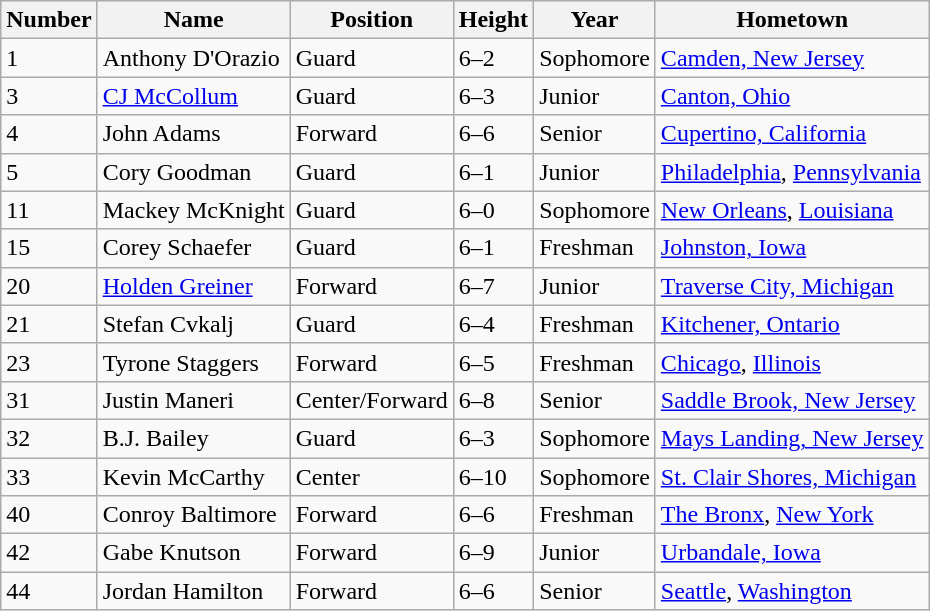<table class=wikitable>
<tr>
<th>Number</th>
<th>Name</th>
<th>Position</th>
<th>Height</th>
<th>Year</th>
<th>Hometown</th>
</tr>
<tr>
<td>1</td>
<td>Anthony D'Orazio</td>
<td>Guard</td>
<td>6–2</td>
<td>Sophomore</td>
<td><a href='#'>Camden, New Jersey</a></td>
</tr>
<tr>
<td>3</td>
<td><a href='#'>CJ McCollum</a></td>
<td>Guard</td>
<td>6–3</td>
<td>Junior</td>
<td><a href='#'>Canton, Ohio</a></td>
</tr>
<tr>
<td>4</td>
<td>John Adams</td>
<td>Forward</td>
<td>6–6</td>
<td>Senior</td>
<td><a href='#'>Cupertino, California</a></td>
</tr>
<tr>
<td>5</td>
<td>Cory Goodman</td>
<td>Guard</td>
<td>6–1</td>
<td>Junior</td>
<td><a href='#'>Philadelphia</a>, <a href='#'>Pennsylvania</a></td>
</tr>
<tr>
<td>11</td>
<td>Mackey McKnight</td>
<td>Guard</td>
<td>6–0</td>
<td>Sophomore</td>
<td><a href='#'>New Orleans</a>, <a href='#'>Louisiana</a></td>
</tr>
<tr>
<td>15</td>
<td>Corey Schaefer</td>
<td>Guard</td>
<td>6–1</td>
<td>Freshman</td>
<td><a href='#'>Johnston, Iowa</a></td>
</tr>
<tr>
<td>20</td>
<td><a href='#'>Holden Greiner</a></td>
<td>Forward</td>
<td>6–7</td>
<td>Junior</td>
<td><a href='#'>Traverse City, Michigan</a></td>
</tr>
<tr>
<td>21</td>
<td>Stefan Cvkalj</td>
<td>Guard</td>
<td>6–4</td>
<td>Freshman</td>
<td><a href='#'>Kitchener, Ontario</a></td>
</tr>
<tr>
<td>23</td>
<td>Tyrone Staggers</td>
<td>Forward</td>
<td>6–5</td>
<td>Freshman</td>
<td><a href='#'>Chicago</a>, <a href='#'>Illinois</a></td>
</tr>
<tr>
<td>31</td>
<td>Justin Maneri</td>
<td>Center/Forward</td>
<td>6–8</td>
<td>Senior</td>
<td><a href='#'>Saddle Brook, New Jersey</a></td>
</tr>
<tr>
<td>32</td>
<td>B.J. Bailey</td>
<td>Guard</td>
<td>6–3</td>
<td>Sophomore</td>
<td><a href='#'>Mays Landing, New Jersey</a></td>
</tr>
<tr>
<td>33</td>
<td>Kevin McCarthy</td>
<td>Center</td>
<td>6–10</td>
<td>Sophomore</td>
<td><a href='#'>St. Clair Shores, Michigan</a></td>
</tr>
<tr>
<td>40</td>
<td>Conroy Baltimore</td>
<td>Forward</td>
<td>6–6</td>
<td>Freshman</td>
<td><a href='#'>The Bronx</a>, <a href='#'>New York</a></td>
</tr>
<tr>
<td>42</td>
<td>Gabe Knutson</td>
<td>Forward</td>
<td>6–9</td>
<td>Junior</td>
<td><a href='#'>Urbandale, Iowa</a></td>
</tr>
<tr>
<td>44</td>
<td>Jordan Hamilton</td>
<td>Forward</td>
<td>6–6</td>
<td>Senior</td>
<td><a href='#'>Seattle</a>, <a href='#'>Washington</a></td>
</tr>
</table>
